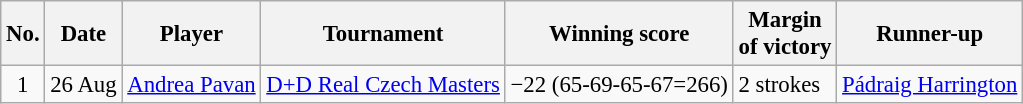<table class="wikitable" style="font-size:95%;">
<tr>
<th>No.</th>
<th>Date</th>
<th>Player</th>
<th>Tournament</th>
<th>Winning score</th>
<th>Margin<br>of victory</th>
<th>Runner-up</th>
</tr>
<tr>
<td align=center>1</td>
<td>26 Aug</td>
<td> <a href='#'>Andrea Pavan</a></td>
<td><a href='#'>D+D Real Czech Masters</a></td>
<td>−22 (65-69-65-67=266)</td>
<td>2 strokes</td>
<td> <a href='#'>Pádraig Harrington</a></td>
</tr>
</table>
